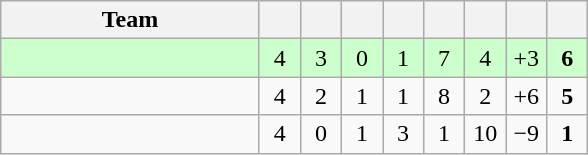<table class="wikitable" style="text-align:center">
<tr>
<th width=165>Team</th>
<th width=20></th>
<th width=20></th>
<th width=20></th>
<th width=20></th>
<th width=20></th>
<th width=20></th>
<th width=20></th>
<th width=20></th>
</tr>
<tr align=center bgcolor=ccffcc>
<td align=left></td>
<td>4</td>
<td>3</td>
<td>0</td>
<td>1</td>
<td>7</td>
<td>4</td>
<td>+3</td>
<td><strong>6</strong></td>
</tr>
<tr align=center>
<td align=left></td>
<td>4</td>
<td>2</td>
<td>1</td>
<td>1</td>
<td>8</td>
<td>2</td>
<td>+6</td>
<td><strong>5</strong></td>
</tr>
<tr align=center>
<td align=left></td>
<td>4</td>
<td>0</td>
<td>1</td>
<td>3</td>
<td>1</td>
<td>10</td>
<td>−9</td>
<td><strong>1</strong></td>
</tr>
</table>
